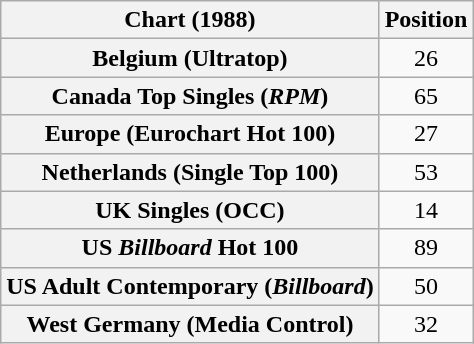<table class="wikitable plainrowheaders sortable">
<tr>
<th>Chart (1988)</th>
<th>Position</th>
</tr>
<tr>
<th scope="row">Belgium (Ultratop)</th>
<td style="text-align:center;">26</td>
</tr>
<tr>
<th scope="row">Canada Top Singles (<em>RPM</em>)</th>
<td style="text-align:center;">65</td>
</tr>
<tr>
<th scope="row">Europe (Eurochart Hot 100)</th>
<td style="text-align:center;">27</td>
</tr>
<tr>
<th scope="row">Netherlands (Single Top 100)</th>
<td style="text-align:center;">53</td>
</tr>
<tr>
<th scope="row">UK Singles (OCC)</th>
<td style="text-align:center;">14</td>
</tr>
<tr>
<th scope="row">US <em>Billboard</em> Hot 100</th>
<td style="text-align:center;">89</td>
</tr>
<tr>
<th scope="row">US Adult Contemporary (<em>Billboard</em>)</th>
<td style="text-align:center;">50</td>
</tr>
<tr>
<th scope="row">West Germany (Media Control)</th>
<td style="text-align:center;">32</td>
</tr>
</table>
